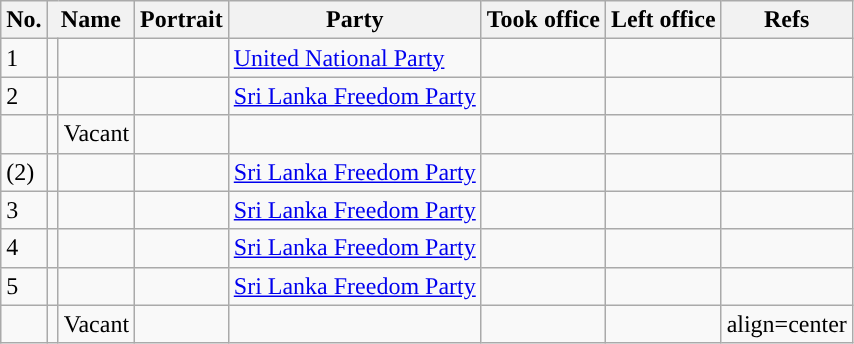<table class="wikitable plainrowheaders sortable" style="font-size:100%; text-align:left;">
<tr>
<th>No.</th>
<th colspan="2">Name</th>
<th class=unsortable>Portrait</th>
<th>Party</th>
<th>Took office</th>
<th>Left office</th>
<th class=unsortable>Refs</th>
</tr>
<tr>
<td>1</td>
<td !align="center" style="background:"></td>
<td></td>
<td></td>
<td><a href='#'>United National Party</a></td>
<td align=center></td>
<td align=center></td>
<td align=center></td>
</tr>
<tr>
<td>2</td>
<td !align="center" style="background:"></td>
<td></td>
<td></td>
<td><a href='#'>Sri Lanka Freedom Party</a></td>
<td align=center></td>
<td align=center></td>
<td align=center></td>
</tr>
<tr>
<td></td>
<td></td>
<td>Vacant</td>
<td></td>
<td></td>
<td align=center></td>
<td align=center></td>
<td align=center></td>
</tr>
<tr>
<td>(2)</td>
<td !align="center" style="background:"></td>
<td></td>
<td></td>
<td><a href='#'>Sri Lanka Freedom Party</a></td>
<td align=center></td>
<td align=center></td>
<td align=center></td>
</tr>
<tr>
<td>3</td>
<td !align="center" style="background:"></td>
<td></td>
<td></td>
<td><a href='#'>Sri Lanka Freedom Party</a></td>
<td align=center></td>
<td align=center></td>
<td align=center></td>
</tr>
<tr>
<td>4</td>
<td !align="center" style="background:"></td>
<td></td>
<td></td>
<td><a href='#'>Sri Lanka Freedom Party</a></td>
<td align=center></td>
<td align=center></td>
<td align=center></td>
</tr>
<tr>
<td>5</td>
<td !align="center" style="background:"></td>
<td></td>
<td></td>
<td><a href='#'>Sri Lanka Freedom Party</a></td>
<td align=center></td>
<td align=center></td>
<td align=center></td>
</tr>
<tr>
<td></td>
<td></td>
<td>Vacant</td>
<td></td>
<td></td>
<td align=center></td>
<td align=center></td>
<td>align=center</td>
</tr>
</table>
